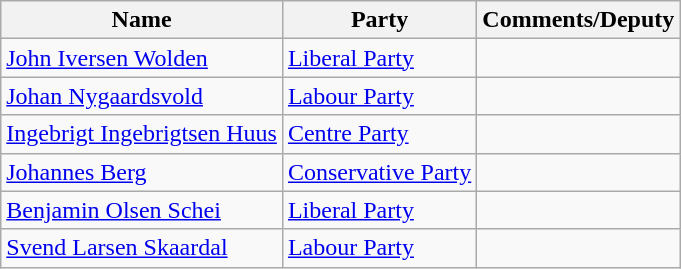<table class="wikitable">
<tr>
<th>Name</th>
<th>Party</th>
<th>Comments/Deputy</th>
</tr>
<tr>
<td><a href='#'>John Iversen Wolden</a></td>
<td><a href='#'>Liberal Party</a></td>
<td></td>
</tr>
<tr>
<td><a href='#'>Johan Nygaardsvold</a></td>
<td><a href='#'>Labour Party</a></td>
<td></td>
</tr>
<tr>
<td><a href='#'>Ingebrigt Ingebrigtsen Huus</a></td>
<td><a href='#'>Centre Party</a></td>
<td></td>
</tr>
<tr>
<td><a href='#'>Johannes Berg</a></td>
<td><a href='#'>Conservative Party</a></td>
<td></td>
</tr>
<tr>
<td><a href='#'>Benjamin Olsen Schei</a></td>
<td><a href='#'>Liberal Party</a></td>
<td></td>
</tr>
<tr>
<td><a href='#'>Svend Larsen Skaardal</a></td>
<td><a href='#'>Labour Party</a></td>
<td></td>
</tr>
</table>
